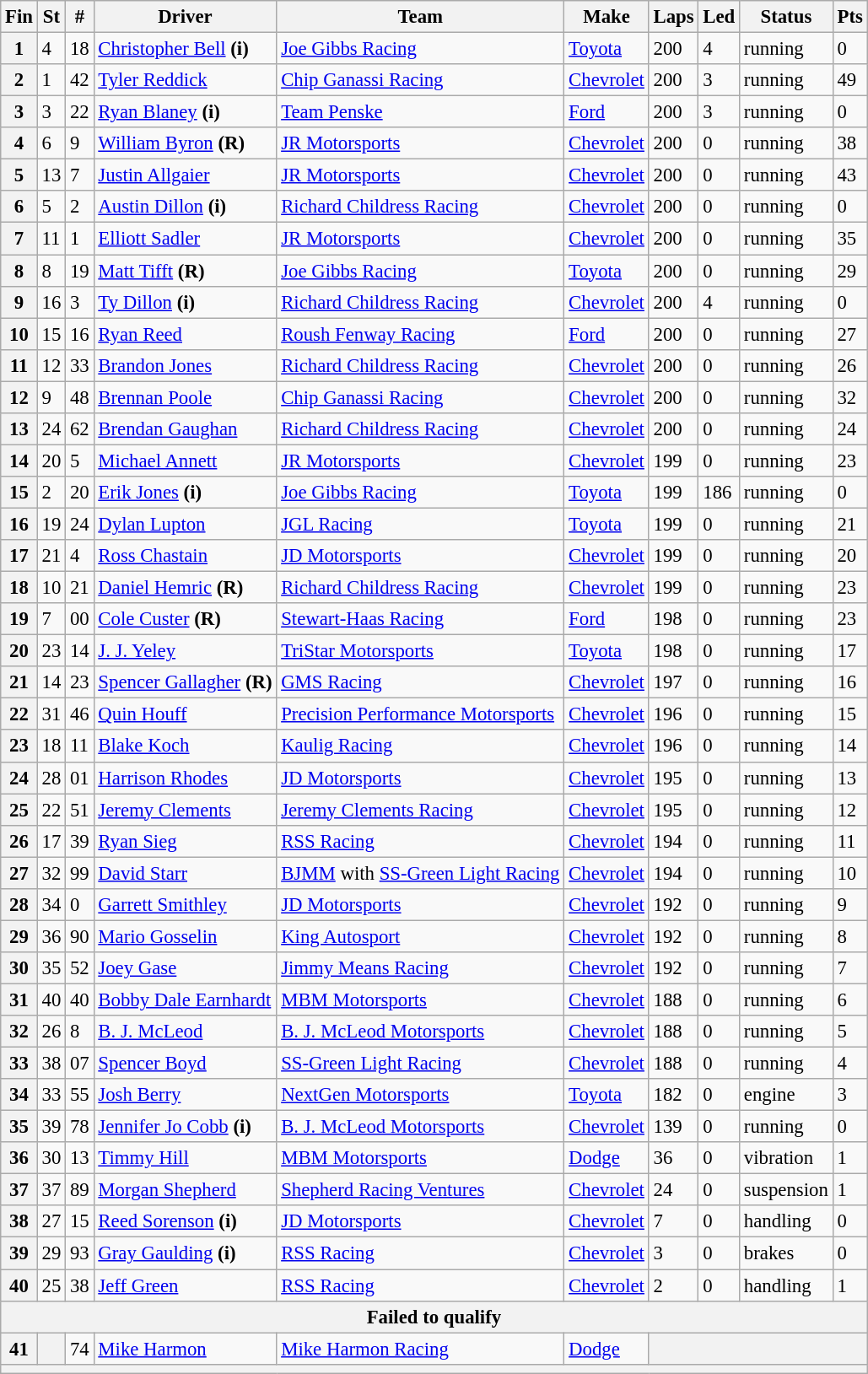<table class="wikitable" style="font-size:95%">
<tr>
<th>Fin</th>
<th>St</th>
<th>#</th>
<th>Driver</th>
<th>Team</th>
<th>Make</th>
<th>Laps</th>
<th>Led</th>
<th>Status</th>
<th>Pts</th>
</tr>
<tr>
<th>1</th>
<td>4</td>
<td>18</td>
<td><a href='#'>Christopher Bell</a> <strong>(i)</strong></td>
<td><a href='#'>Joe Gibbs Racing</a></td>
<td><a href='#'>Toyota</a></td>
<td>200</td>
<td>4</td>
<td>running</td>
<td>0</td>
</tr>
<tr>
<th>2</th>
<td>1</td>
<td>42</td>
<td><a href='#'>Tyler Reddick</a></td>
<td><a href='#'>Chip Ganassi Racing</a></td>
<td><a href='#'>Chevrolet</a></td>
<td>200</td>
<td>3</td>
<td>running</td>
<td>49</td>
</tr>
<tr>
<th>3</th>
<td>3</td>
<td>22</td>
<td><a href='#'>Ryan Blaney</a> <strong>(i)</strong></td>
<td><a href='#'>Team Penske</a></td>
<td><a href='#'>Ford</a></td>
<td>200</td>
<td>3</td>
<td>running</td>
<td>0</td>
</tr>
<tr>
<th>4</th>
<td>6</td>
<td>9</td>
<td><a href='#'>William Byron</a> <strong>(R)</strong></td>
<td><a href='#'>JR Motorsports</a></td>
<td><a href='#'>Chevrolet</a></td>
<td>200</td>
<td>0</td>
<td>running</td>
<td>38</td>
</tr>
<tr>
<th>5</th>
<td>13</td>
<td>7</td>
<td><a href='#'>Justin Allgaier</a></td>
<td><a href='#'>JR Motorsports</a></td>
<td><a href='#'>Chevrolet</a></td>
<td>200</td>
<td>0</td>
<td>running</td>
<td>43</td>
</tr>
<tr>
<th>6</th>
<td>5</td>
<td>2</td>
<td><a href='#'>Austin Dillon</a> <strong>(i)</strong></td>
<td><a href='#'>Richard Childress Racing</a></td>
<td><a href='#'>Chevrolet</a></td>
<td>200</td>
<td>0</td>
<td>running</td>
<td>0</td>
</tr>
<tr>
<th>7</th>
<td>11</td>
<td>1</td>
<td><a href='#'>Elliott Sadler</a></td>
<td><a href='#'>JR Motorsports</a></td>
<td><a href='#'>Chevrolet</a></td>
<td>200</td>
<td>0</td>
<td>running</td>
<td>35</td>
</tr>
<tr>
<th>8</th>
<td>8</td>
<td>19</td>
<td><a href='#'>Matt Tifft</a> <strong>(R)</strong></td>
<td><a href='#'>Joe Gibbs Racing</a></td>
<td><a href='#'>Toyota</a></td>
<td>200</td>
<td>0</td>
<td>running</td>
<td>29</td>
</tr>
<tr>
<th>9</th>
<td>16</td>
<td>3</td>
<td><a href='#'>Ty Dillon</a> <strong>(i)</strong></td>
<td><a href='#'>Richard Childress Racing</a></td>
<td><a href='#'>Chevrolet</a></td>
<td>200</td>
<td>4</td>
<td>running</td>
<td>0</td>
</tr>
<tr>
<th>10</th>
<td>15</td>
<td>16</td>
<td><a href='#'>Ryan Reed</a></td>
<td><a href='#'>Roush Fenway Racing</a></td>
<td><a href='#'>Ford</a></td>
<td>200</td>
<td>0</td>
<td>running</td>
<td>27</td>
</tr>
<tr>
<th>11</th>
<td>12</td>
<td>33</td>
<td><a href='#'>Brandon Jones</a></td>
<td><a href='#'>Richard Childress Racing</a></td>
<td><a href='#'>Chevrolet</a></td>
<td>200</td>
<td>0</td>
<td>running</td>
<td>26</td>
</tr>
<tr>
<th>12</th>
<td>9</td>
<td>48</td>
<td><a href='#'>Brennan Poole</a></td>
<td><a href='#'>Chip Ganassi Racing</a></td>
<td><a href='#'>Chevrolet</a></td>
<td>200</td>
<td>0</td>
<td>running</td>
<td>32</td>
</tr>
<tr>
<th>13</th>
<td>24</td>
<td>62</td>
<td><a href='#'>Brendan Gaughan</a></td>
<td><a href='#'>Richard Childress Racing</a></td>
<td><a href='#'>Chevrolet</a></td>
<td>200</td>
<td>0</td>
<td>running</td>
<td>24</td>
</tr>
<tr>
<th>14</th>
<td>20</td>
<td>5</td>
<td><a href='#'>Michael Annett</a></td>
<td><a href='#'>JR Motorsports</a></td>
<td><a href='#'>Chevrolet</a></td>
<td>199</td>
<td>0</td>
<td>running</td>
<td>23</td>
</tr>
<tr>
<th>15</th>
<td>2</td>
<td>20</td>
<td><a href='#'>Erik Jones</a> <strong>(i)</strong></td>
<td><a href='#'>Joe Gibbs Racing</a></td>
<td><a href='#'>Toyota</a></td>
<td>199</td>
<td>186</td>
<td>running</td>
<td>0</td>
</tr>
<tr>
<th>16</th>
<td>19</td>
<td>24</td>
<td><a href='#'>Dylan Lupton</a></td>
<td><a href='#'>JGL Racing</a></td>
<td><a href='#'>Toyota</a></td>
<td>199</td>
<td>0</td>
<td>running</td>
<td>21</td>
</tr>
<tr>
<th>17</th>
<td>21</td>
<td>4</td>
<td><a href='#'>Ross Chastain</a></td>
<td><a href='#'>JD Motorsports</a></td>
<td><a href='#'>Chevrolet</a></td>
<td>199</td>
<td>0</td>
<td>running</td>
<td>20</td>
</tr>
<tr>
<th>18</th>
<td>10</td>
<td>21</td>
<td><a href='#'>Daniel Hemric</a> <strong>(R)</strong></td>
<td><a href='#'>Richard Childress Racing</a></td>
<td><a href='#'>Chevrolet</a></td>
<td>199</td>
<td>0</td>
<td>running</td>
<td>23</td>
</tr>
<tr>
<th>19</th>
<td>7</td>
<td>00</td>
<td><a href='#'>Cole Custer</a> <strong>(R)</strong></td>
<td><a href='#'>Stewart-Haas Racing</a></td>
<td><a href='#'>Ford</a></td>
<td>198</td>
<td>0</td>
<td>running</td>
<td>23</td>
</tr>
<tr>
<th>20</th>
<td>23</td>
<td>14</td>
<td><a href='#'>J. J. Yeley</a></td>
<td><a href='#'>TriStar Motorsports</a></td>
<td><a href='#'>Toyota</a></td>
<td>198</td>
<td>0</td>
<td>running</td>
<td>17</td>
</tr>
<tr>
<th>21</th>
<td>14</td>
<td>23</td>
<td><a href='#'>Spencer Gallagher</a> <strong>(R)</strong></td>
<td><a href='#'>GMS Racing</a></td>
<td><a href='#'>Chevrolet</a></td>
<td>197</td>
<td>0</td>
<td>running</td>
<td>16</td>
</tr>
<tr>
<th>22</th>
<td>31</td>
<td>46</td>
<td><a href='#'>Quin Houff</a></td>
<td><a href='#'>Precision Performance Motorsports</a></td>
<td><a href='#'>Chevrolet</a></td>
<td>196</td>
<td>0</td>
<td>running</td>
<td>15</td>
</tr>
<tr>
<th>23</th>
<td>18</td>
<td>11</td>
<td><a href='#'>Blake Koch</a></td>
<td><a href='#'>Kaulig Racing</a></td>
<td><a href='#'>Chevrolet</a></td>
<td>196</td>
<td>0</td>
<td>running</td>
<td>14</td>
</tr>
<tr>
<th>24</th>
<td>28</td>
<td>01</td>
<td><a href='#'>Harrison Rhodes</a></td>
<td><a href='#'>JD Motorsports</a></td>
<td><a href='#'>Chevrolet</a></td>
<td>195</td>
<td>0</td>
<td>running</td>
<td>13</td>
</tr>
<tr>
<th>25</th>
<td>22</td>
<td>51</td>
<td><a href='#'>Jeremy Clements</a></td>
<td><a href='#'>Jeremy Clements Racing</a></td>
<td><a href='#'>Chevrolet</a></td>
<td>195</td>
<td>0</td>
<td>running</td>
<td>12</td>
</tr>
<tr>
<th>26</th>
<td>17</td>
<td>39</td>
<td><a href='#'>Ryan Sieg</a></td>
<td><a href='#'>RSS Racing</a></td>
<td><a href='#'>Chevrolet</a></td>
<td>194</td>
<td>0</td>
<td>running</td>
<td>11</td>
</tr>
<tr>
<th>27</th>
<td>32</td>
<td>99</td>
<td><a href='#'>David Starr</a></td>
<td><a href='#'>BJMM</a> with <a href='#'>SS-Green Light Racing</a></td>
<td><a href='#'>Chevrolet</a></td>
<td>194</td>
<td>0</td>
<td>running</td>
<td>10</td>
</tr>
<tr>
<th>28</th>
<td>34</td>
<td>0</td>
<td><a href='#'>Garrett Smithley</a></td>
<td><a href='#'>JD Motorsports</a></td>
<td><a href='#'>Chevrolet</a></td>
<td>192</td>
<td>0</td>
<td>running</td>
<td>9</td>
</tr>
<tr>
<th>29</th>
<td>36</td>
<td>90</td>
<td><a href='#'>Mario Gosselin</a></td>
<td><a href='#'>King Autosport</a></td>
<td><a href='#'>Chevrolet</a></td>
<td>192</td>
<td>0</td>
<td>running</td>
<td>8</td>
</tr>
<tr>
<th>30</th>
<td>35</td>
<td>52</td>
<td><a href='#'>Joey Gase</a></td>
<td><a href='#'>Jimmy Means Racing</a></td>
<td><a href='#'>Chevrolet</a></td>
<td>192</td>
<td>0</td>
<td>running</td>
<td>7</td>
</tr>
<tr>
<th>31</th>
<td>40</td>
<td>40</td>
<td><a href='#'>Bobby Dale Earnhardt</a></td>
<td><a href='#'>MBM Motorsports</a></td>
<td><a href='#'>Chevrolet</a></td>
<td>188</td>
<td>0</td>
<td>running</td>
<td>6</td>
</tr>
<tr>
<th>32</th>
<td>26</td>
<td>8</td>
<td><a href='#'>B. J. McLeod</a></td>
<td><a href='#'>B. J. McLeod Motorsports</a></td>
<td><a href='#'>Chevrolet</a></td>
<td>188</td>
<td>0</td>
<td>running</td>
<td>5</td>
</tr>
<tr>
<th>33</th>
<td>38</td>
<td>07</td>
<td><a href='#'>Spencer Boyd</a></td>
<td><a href='#'>SS-Green Light Racing</a></td>
<td><a href='#'>Chevrolet</a></td>
<td>188</td>
<td>0</td>
<td>running</td>
<td>4</td>
</tr>
<tr>
<th>34</th>
<td>33</td>
<td>55</td>
<td><a href='#'>Josh Berry</a></td>
<td><a href='#'>NextGen Motorsports</a></td>
<td><a href='#'>Toyota</a></td>
<td>182</td>
<td>0</td>
<td>engine</td>
<td>3</td>
</tr>
<tr>
<th>35</th>
<td>39</td>
<td>78</td>
<td><a href='#'>Jennifer Jo Cobb</a> <strong>(i)</strong></td>
<td><a href='#'>B. J. McLeod Motorsports</a></td>
<td><a href='#'>Chevrolet</a></td>
<td>139</td>
<td>0</td>
<td>running</td>
<td>0</td>
</tr>
<tr>
<th>36</th>
<td>30</td>
<td>13</td>
<td><a href='#'>Timmy Hill</a></td>
<td><a href='#'>MBM Motorsports</a></td>
<td><a href='#'>Dodge</a></td>
<td>36</td>
<td>0</td>
<td>vibration</td>
<td>1</td>
</tr>
<tr>
<th>37</th>
<td>37</td>
<td>89</td>
<td><a href='#'>Morgan Shepherd</a></td>
<td><a href='#'>Shepherd Racing Ventures</a></td>
<td><a href='#'>Chevrolet</a></td>
<td>24</td>
<td>0</td>
<td>suspension</td>
<td>1</td>
</tr>
<tr>
<th>38</th>
<td>27</td>
<td>15</td>
<td><a href='#'>Reed Sorenson</a> <strong>(i)</strong></td>
<td><a href='#'>JD Motorsports</a></td>
<td><a href='#'>Chevrolet</a></td>
<td>7</td>
<td>0</td>
<td>handling</td>
<td>0</td>
</tr>
<tr>
<th>39</th>
<td>29</td>
<td>93</td>
<td><a href='#'>Gray Gaulding</a> <strong>(i)</strong></td>
<td><a href='#'>RSS Racing</a></td>
<td><a href='#'>Chevrolet</a></td>
<td>3</td>
<td>0</td>
<td>brakes</td>
<td>0</td>
</tr>
<tr>
<th>40</th>
<td>25</td>
<td>38</td>
<td><a href='#'>Jeff Green</a></td>
<td><a href='#'>RSS Racing</a></td>
<td><a href='#'>Chevrolet</a></td>
<td>2</td>
<td>0</td>
<td>handling</td>
<td>1</td>
</tr>
<tr>
<th colspan="10">Failed to qualify</th>
</tr>
<tr>
<th>41</th>
<th></th>
<td>74</td>
<td><a href='#'>Mike Harmon</a></td>
<td><a href='#'>Mike Harmon Racing</a></td>
<td><a href='#'>Dodge</a></td>
<th colspan="4"></th>
</tr>
<tr>
<th colspan="10"></th>
</tr>
</table>
